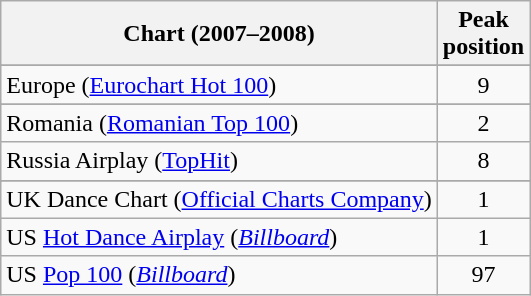<table class="wikitable sortable">
<tr>
<th>Chart (2007–2008)</th>
<th>Peak<br>position</th>
</tr>
<tr>
</tr>
<tr>
</tr>
<tr>
</tr>
<tr>
</tr>
<tr>
</tr>
<tr>
</tr>
<tr>
<td>Europe (<a href='#'>Eurochart Hot 100</a>)</td>
<td align="center">9</td>
</tr>
<tr>
</tr>
<tr>
</tr>
<tr>
</tr>
<tr>
</tr>
<tr>
</tr>
<tr>
</tr>
<tr>
</tr>
<tr>
</tr>
<tr>
<td>Romania (<a href='#'>Romanian Top 100</a>)</td>
<td align="center">2</td>
</tr>
<tr>
<td>Russia Airplay (<a href='#'>TopHit</a>)</td>
<td align="center">8</td>
</tr>
<tr>
</tr>
<tr>
</tr>
<tr>
<td>UK Dance Chart (<a href='#'>Official Charts Company</a>)</td>
<td align="center">1</td>
</tr>
<tr>
<td>US <a href='#'>Hot Dance Airplay</a> (<em><a href='#'>Billboard</a></em>)</td>
<td align="center">1</td>
</tr>
<tr>
<td>US <a href='#'>Pop 100</a> (<em><a href='#'>Billboard</a></em>)</td>
<td align="center">97</td>
</tr>
</table>
